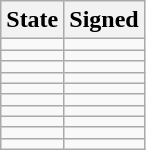<table class="wikitable sortable">
<tr>
<th>State</th>
<th>Signed</th>
</tr>
<tr>
<td></td>
<td></td>
</tr>
<tr>
<td></td>
<td></td>
</tr>
<tr>
<td></td>
<td></td>
</tr>
<tr>
<td></td>
<td></td>
</tr>
<tr>
<td></td>
<td></td>
</tr>
<tr>
<td></td>
<td></td>
</tr>
<tr>
<td></td>
<td></td>
</tr>
<tr>
<td></td>
<td></td>
</tr>
<tr>
<td></td>
<td></td>
</tr>
<tr>
<td></td>
<td></td>
</tr>
</table>
